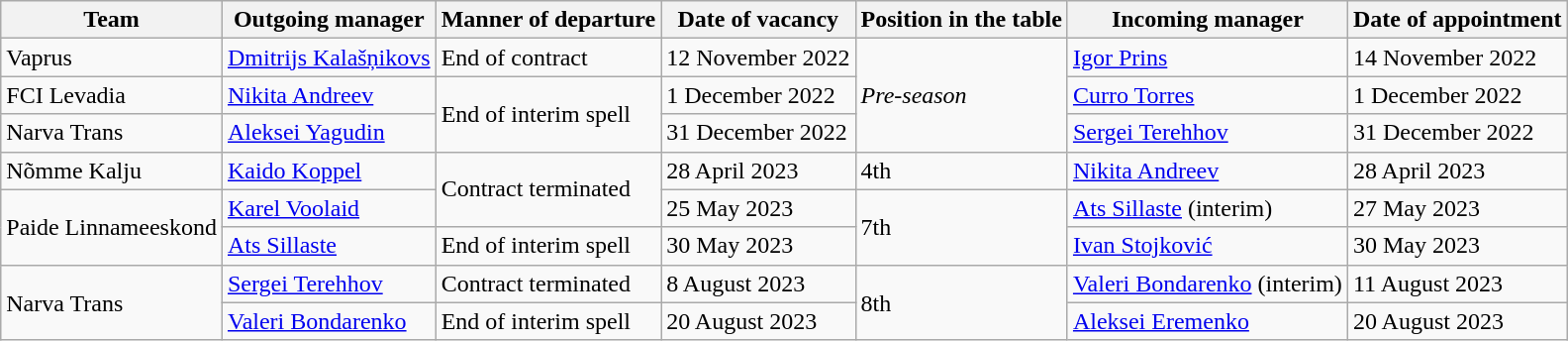<table class="wikitable">
<tr>
<th>Team</th>
<th>Outgoing manager</th>
<th>Manner of departure</th>
<th>Date of vacancy</th>
<th>Position in the table</th>
<th>Incoming manager</th>
<th>Date of appointment</th>
</tr>
<tr>
<td>Vaprus</td>
<td> <a href='#'>Dmitrijs Kalašņikovs</a></td>
<td>End of contract</td>
<td>12 November 2022</td>
<td rowspan=3><em>Pre-season</em></td>
<td> <a href='#'>Igor Prins</a></td>
<td>14 November 2022</td>
</tr>
<tr>
<td>FCI Levadia</td>
<td> <a href='#'>Nikita Andreev</a></td>
<td rowspan=2>End of interim spell</td>
<td>1 December 2022</td>
<td> <a href='#'>Curro Torres</a></td>
<td>1 December 2022</td>
</tr>
<tr>
<td>Narva Trans</td>
<td> <a href='#'>Aleksei Yagudin</a></td>
<td>31 December 2022</td>
<td> <a href='#'>Sergei Terehhov</a></td>
<td>31 December 2022</td>
</tr>
<tr>
<td>Nõmme Kalju</td>
<td> <a href='#'>Kaido Koppel</a></td>
<td rowspan=2>Contract terminated</td>
<td>28 April 2023</td>
<td>4th</td>
<td> <a href='#'>Nikita Andreev</a></td>
<td>28 April 2023</td>
</tr>
<tr>
<td rowspan=2>Paide Linnameeskond</td>
<td> <a href='#'>Karel Voolaid</a></td>
<td>25 May 2023</td>
<td rowspan=2>7th</td>
<td> <a href='#'>Ats Sillaste</a> (interim)</td>
<td>27 May 2023</td>
</tr>
<tr>
<td> <a href='#'>Ats Sillaste</a></td>
<td>End of interim spell</td>
<td>30 May 2023</td>
<td> <a href='#'>Ivan Stojković</a></td>
<td>30 May 2023</td>
</tr>
<tr>
<td rowspan=2>Narva Trans</td>
<td> <a href='#'>Sergei Terehhov</a></td>
<td>Contract terminated</td>
<td>8 August 2023</td>
<td rowspan=2>8th</td>
<td> <a href='#'>Valeri Bondarenko</a> (interim)</td>
<td>11 August 2023</td>
</tr>
<tr>
<td> <a href='#'>Valeri Bondarenko</a></td>
<td>End of interim spell</td>
<td>20 August 2023</td>
<td> <a href='#'>Aleksei Eremenko</a></td>
<td>20 August 2023</td>
</tr>
</table>
